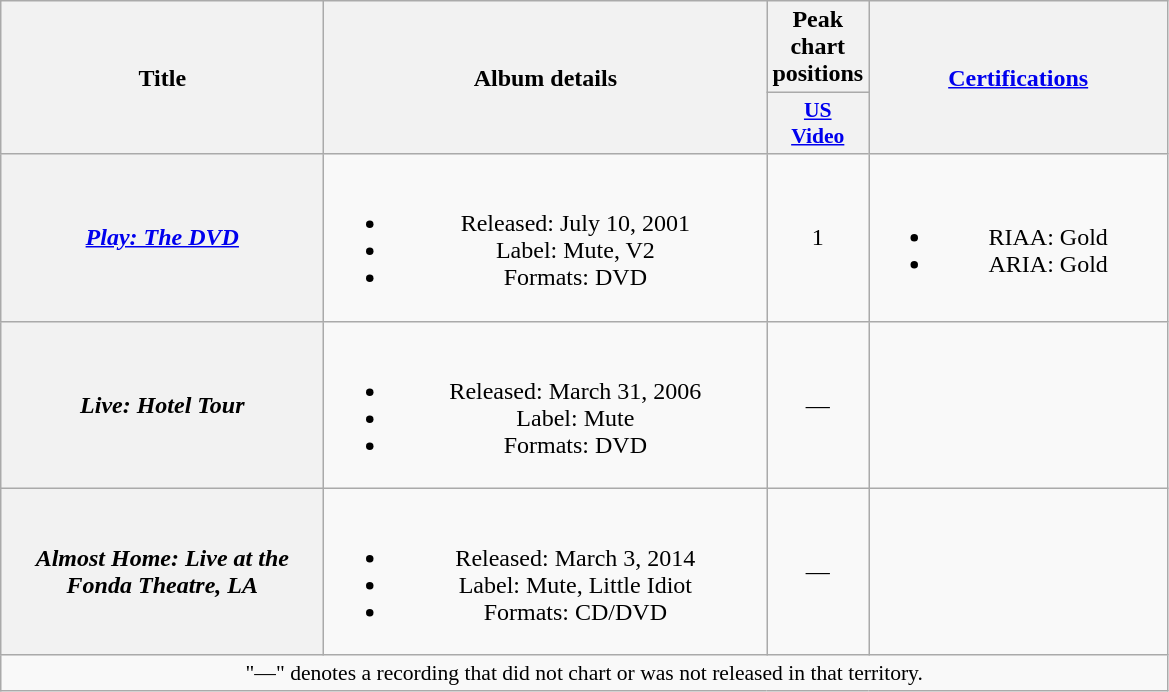<table class="wikitable plainrowheaders" style="text-align:center;">
<tr>
<th scope="col" rowspan="2" style="width:13em;">Title</th>
<th scope="col" rowspan="2" style="width:18em;">Album details</th>
<th scope="col">Peak chart positions</th>
<th scope="col" rowspan="2" style="width:12em;"><a href='#'>Certifications</a></th>
</tr>
<tr>
<th scope="col" style="width:2.8em;font-size:90%;"><a href='#'>US<br>Video</a><br></th>
</tr>
<tr>
<th scope="row"><em><a href='#'>Play: The DVD</a></em></th>
<td><br><ul><li>Released: July 10, 2001</li><li>Label: Mute, V2</li><li>Formats: DVD</li></ul></td>
<td>1</td>
<td><br><ul><li>RIAA: Gold</li><li>ARIA: Gold</li></ul></td>
</tr>
<tr>
<th scope="row"><em>Live: Hotel Tour</em></th>
<td><br><ul><li>Released: March 31, 2006</li><li>Label: Mute</li><li>Formats: DVD</li></ul></td>
<td>—</td>
<td></td>
</tr>
<tr>
<th scope="row"><em>Almost Home: Live at the Fonda Theatre, LA</em></th>
<td><br><ul><li>Released: March 3, 2014</li><li>Label: Mute, Little Idiot</li><li>Formats: CD/DVD</li></ul></td>
<td>—</td>
<td></td>
</tr>
<tr>
<td colspan="5" style="font-size:90%">"—" denotes a recording that did not chart or was not released in that territory.</td>
</tr>
</table>
